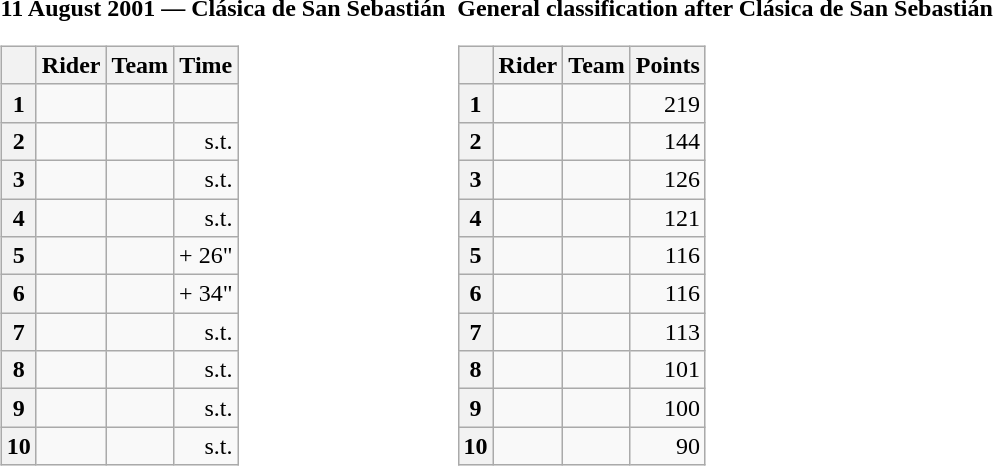<table>
<tr>
<td><strong>11 August 2001 — Clásica de San Sebastián </strong><br><table class="wikitable">
<tr>
<th></th>
<th>Rider</th>
<th>Team</th>
<th>Time</th>
</tr>
<tr>
<th>1</th>
<td></td>
<td></td>
<td align="right"></td>
</tr>
<tr>
<th>2</th>
<td></td>
<td></td>
<td align="right">s.t.</td>
</tr>
<tr>
<th>3</th>
<td></td>
<td></td>
<td align="right">s.t.</td>
</tr>
<tr>
<th>4</th>
<td></td>
<td></td>
<td align="right">s.t.</td>
</tr>
<tr>
<th>5</th>
<td></td>
<td></td>
<td align="right">+ 26"</td>
</tr>
<tr>
<th>6</th>
<td></td>
<td></td>
<td align="right">+ 34"</td>
</tr>
<tr>
<th>7</th>
<td></td>
<td></td>
<td align="right">s.t.</td>
</tr>
<tr>
<th>8</th>
<td></td>
<td></td>
<td align="right">s.t.</td>
</tr>
<tr>
<th>9</th>
<td> </td>
<td></td>
<td align="right">s.t.</td>
</tr>
<tr>
<th>10</th>
<td></td>
<td></td>
<td align="right">s.t.</td>
</tr>
</table>
</td>
<td></td>
<td><strong>General classification after Clásica de San Sebastián</strong><br><table class="wikitable">
<tr>
<th></th>
<th>Rider</th>
<th>Team</th>
<th>Points</th>
</tr>
<tr>
<th>1</th>
<td> </td>
<td></td>
<td align="right">219</td>
</tr>
<tr>
<th>2</th>
<td></td>
<td></td>
<td align="right">144</td>
</tr>
<tr>
<th>3</th>
<td></td>
<td></td>
<td align="right">126</td>
</tr>
<tr>
<th>4</th>
<td></td>
<td></td>
<td align="right">121</td>
</tr>
<tr>
<th>5</th>
<td></td>
<td></td>
<td align="right">116</td>
</tr>
<tr>
<th>6</th>
<td></td>
<td></td>
<td align="right">116</td>
</tr>
<tr>
<th>7</th>
<td></td>
<td></td>
<td align="right">113</td>
</tr>
<tr>
<th>8</th>
<td></td>
<td></td>
<td align="right">101</td>
</tr>
<tr>
<th>9</th>
<td></td>
<td></td>
<td align="right">100</td>
</tr>
<tr>
<th>10</th>
<td></td>
<td></td>
<td align="right">90</td>
</tr>
</table>
</td>
</tr>
</table>
